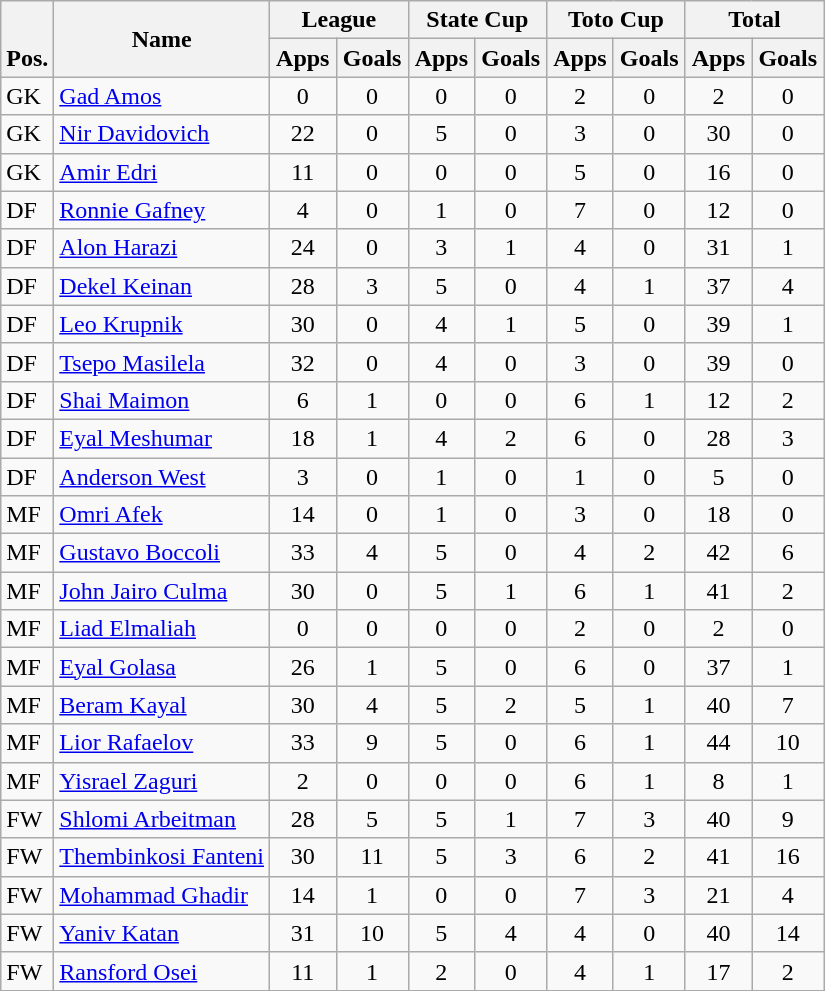<table class="wikitable" style="text-align:center">
<tr>
<th rowspan="2" valign="bottom">Pos.</th>
<th rowspan="2">Name</th>
<th colspan="2" width="85">League</th>
<th colspan="2" width="85">State Cup</th>
<th colspan="2" width="85">Toto Cup</th>
<th colspan="2" width="85">Total</th>
</tr>
<tr>
<th>Apps</th>
<th>Goals</th>
<th>Apps</th>
<th>Goals</th>
<th>Apps</th>
<th>Goals</th>
<th>Apps</th>
<th>Goals</th>
</tr>
<tr>
<td align="left">GK</td>
<td align="left"> <a href='#'>Gad Amos</a></td>
<td>0</td>
<td>0</td>
<td>0</td>
<td>0</td>
<td>2</td>
<td>0</td>
<td>2</td>
<td>0</td>
</tr>
<tr>
<td align="left">GK</td>
<td align="left"> <a href='#'>Nir Davidovich</a></td>
<td>22</td>
<td>0</td>
<td>5</td>
<td>0</td>
<td>3</td>
<td>0</td>
<td>30</td>
<td>0</td>
</tr>
<tr>
<td align="left">GK</td>
<td align="left"> <a href='#'>Amir Edri</a></td>
<td>11</td>
<td>0</td>
<td>0</td>
<td>0</td>
<td>5</td>
<td>0</td>
<td>16</td>
<td>0</td>
</tr>
<tr>
<td align="left">DF</td>
<td align="left"> <a href='#'>Ronnie Gafney</a></td>
<td>4</td>
<td>0</td>
<td>1</td>
<td>0</td>
<td>7</td>
<td>0</td>
<td>12</td>
<td>0</td>
</tr>
<tr>
<td align="left">DF</td>
<td align="left"> <a href='#'>Alon Harazi</a></td>
<td>24</td>
<td>0</td>
<td>3</td>
<td>1</td>
<td>4</td>
<td>0</td>
<td>31</td>
<td>1</td>
</tr>
<tr>
<td align="left">DF</td>
<td align="left"> <a href='#'>Dekel Keinan</a></td>
<td>28</td>
<td>3</td>
<td>5</td>
<td>0</td>
<td>4</td>
<td>1</td>
<td>37</td>
<td>4</td>
</tr>
<tr>
<td align="left">DF</td>
<td align="left"> <a href='#'>Leo Krupnik</a></td>
<td>30</td>
<td>0</td>
<td>4</td>
<td>1</td>
<td>5</td>
<td>0</td>
<td>39</td>
<td>1</td>
</tr>
<tr>
<td align="left">DF</td>
<td align="left"> <a href='#'>Tsepo Masilela</a></td>
<td>32</td>
<td>0</td>
<td>4</td>
<td>0</td>
<td>3</td>
<td>0</td>
<td>39</td>
<td>0</td>
</tr>
<tr>
<td align="left">DF</td>
<td align="left"> <a href='#'>Shai Maimon</a></td>
<td>6</td>
<td>1</td>
<td>0</td>
<td>0</td>
<td>6</td>
<td>1</td>
<td>12</td>
<td>2</td>
</tr>
<tr>
<td align="left">DF</td>
<td align="left"> <a href='#'>Eyal Meshumar</a></td>
<td>18</td>
<td>1</td>
<td>4</td>
<td>2</td>
<td>6</td>
<td>0</td>
<td>28</td>
<td>3</td>
</tr>
<tr>
<td align="left">DF</td>
<td align="left"> <a href='#'>Anderson West</a></td>
<td>3</td>
<td>0</td>
<td>1</td>
<td>0</td>
<td>1</td>
<td>0</td>
<td>5</td>
<td>0</td>
</tr>
<tr>
<td align="left">MF</td>
<td align="left"> <a href='#'>Omri Afek</a></td>
<td>14</td>
<td>0</td>
<td>1</td>
<td>0</td>
<td>3</td>
<td>0</td>
<td>18</td>
<td>0</td>
</tr>
<tr>
<td align="left">MF</td>
<td align="left"> <a href='#'>Gustavo Boccoli</a></td>
<td>33</td>
<td>4</td>
<td>5</td>
<td>0</td>
<td>4</td>
<td>2</td>
<td>42</td>
<td>6</td>
</tr>
<tr>
<td align="left">MF</td>
<td align="left"> <a href='#'>John Jairo Culma</a></td>
<td>30</td>
<td>0</td>
<td>5</td>
<td>1</td>
<td>6</td>
<td>1</td>
<td>41</td>
<td>2</td>
</tr>
<tr>
<td align="left">MF</td>
<td align="left"> <a href='#'>Liad Elmaliah</a></td>
<td>0</td>
<td>0</td>
<td>0</td>
<td>0</td>
<td>2</td>
<td>0</td>
<td>2</td>
<td>0</td>
</tr>
<tr>
<td align="left">MF</td>
<td align="left"> <a href='#'>Eyal Golasa</a></td>
<td>26</td>
<td>1</td>
<td>5</td>
<td>0</td>
<td>6</td>
<td>0</td>
<td>37</td>
<td>1</td>
</tr>
<tr>
<td align="left">MF</td>
<td align="left"> <a href='#'>Beram Kayal</a></td>
<td>30</td>
<td>4</td>
<td>5</td>
<td>2</td>
<td>5</td>
<td>1</td>
<td>40</td>
<td>7</td>
</tr>
<tr>
<td align="left">MF</td>
<td align="left"> <a href='#'>Lior Rafaelov</a></td>
<td>33</td>
<td>9</td>
<td>5</td>
<td>0</td>
<td>6</td>
<td>1</td>
<td>44</td>
<td>10</td>
</tr>
<tr>
<td align="left">MF</td>
<td align="left"> <a href='#'>Yisrael Zaguri</a></td>
<td>2</td>
<td>0</td>
<td>0</td>
<td>0</td>
<td>6</td>
<td>1</td>
<td>8</td>
<td>1</td>
</tr>
<tr>
<td align="left">FW</td>
<td align="left"> <a href='#'>Shlomi Arbeitman</a></td>
<td>28</td>
<td>5</td>
<td>5</td>
<td>1</td>
<td>7</td>
<td>3</td>
<td>40</td>
<td>9</td>
</tr>
<tr>
<td align="left">FW</td>
<td align="left"> <a href='#'>Thembinkosi Fanteni</a></td>
<td>30</td>
<td>11</td>
<td>5</td>
<td>3</td>
<td>6</td>
<td>2</td>
<td>41</td>
<td>16</td>
</tr>
<tr>
<td align="left">FW</td>
<td align="left"> <a href='#'>Mohammad Ghadir</a></td>
<td>14</td>
<td>1</td>
<td>0</td>
<td>0</td>
<td>7</td>
<td>3</td>
<td>21</td>
<td>4</td>
</tr>
<tr>
<td align="left">FW</td>
<td align="left"> <a href='#'>Yaniv Katan</a></td>
<td>31</td>
<td>10</td>
<td>5</td>
<td>4</td>
<td>4</td>
<td>0</td>
<td>40</td>
<td>14</td>
</tr>
<tr>
<td align="left">FW</td>
<td align="left"> <a href='#'>Ransford Osei</a></td>
<td>11</td>
<td>1</td>
<td>2</td>
<td>0</td>
<td>4</td>
<td>1</td>
<td>17</td>
<td>2</td>
</tr>
</table>
